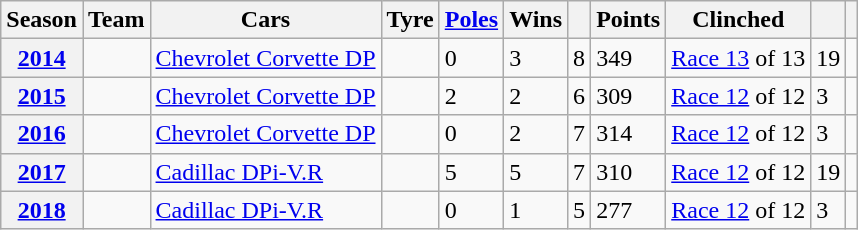<table class="wikitable">
<tr>
<th>Season</th>
<th>Team</th>
<th>Cars</th>
<th>Tyre</th>
<th><a href='#'>Poles</a></th>
<th>Wins</th>
<th></th>
<th>Points</th>
<th>Clinched</th>
<th></th>
<th></th>
</tr>
<tr>
<th><a href='#'>2014</a></th>
<td></td>
<td><a href='#'>Chevrolet Corvette DP</a></td>
<td></td>
<td>0</td>
<td>3</td>
<td>8</td>
<td>349</td>
<td><a href='#'>Race 13</a> of 13</td>
<td>19</td>
<td></td>
</tr>
<tr>
<th><a href='#'>2015</a></th>
<td></td>
<td><a href='#'>Chevrolet Corvette DP</a></td>
<td></td>
<td>2</td>
<td>2</td>
<td>6</td>
<td>309</td>
<td><a href='#'>Race 12</a> of 12</td>
<td>3</td>
<td></td>
</tr>
<tr>
<th><a href='#'>2016</a></th>
<td></td>
<td><a href='#'>Chevrolet Corvette DP</a></td>
<td></td>
<td>0</td>
<td>2</td>
<td>7</td>
<td>314</td>
<td><a href='#'>Race 12</a> of 12</td>
<td>3</td>
<td></td>
</tr>
<tr>
<th><a href='#'>2017</a></th>
<td></td>
<td><a href='#'>Cadillac DPi-V.R</a></td>
<td></td>
<td>5</td>
<td>5</td>
<td>7</td>
<td>310</td>
<td><a href='#'>Race 12</a> of 12</td>
<td>19</td>
<td></td>
</tr>
<tr>
<th><a href='#'>2018</a></th>
<td></td>
<td><a href='#'>Cadillac DPi-V.R</a></td>
<td></td>
<td>0</td>
<td>1</td>
<td>5</td>
<td>277</td>
<td><a href='#'>Race 12</a> of 12</td>
<td>3</td>
<td></td>
</tr>
</table>
